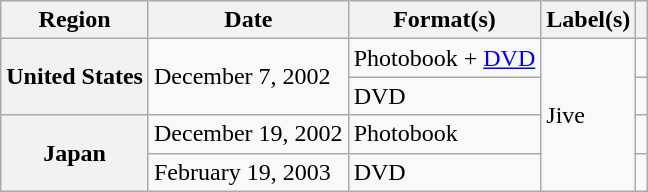<table class="wikitable plainrowheaders">
<tr>
<th scope="col">Region</th>
<th scope="col">Date</th>
<th scope="col">Format(s)</th>
<th scope="col">Label(s)</th>
<th scope="col"></th>
</tr>
<tr>
<th scope="row" rowspan="2">United States</th>
<td rowspan="2">December 7, 2002</td>
<td>Photobook + <a href='#'>DVD</a></td>
<td rowspan="4">Jive</td>
<td></td>
</tr>
<tr>
<td>DVD</td>
<td></td>
</tr>
<tr>
<th scope="row" rowspan="2">Japan</th>
<td>December 19, 2002</td>
<td>Photobook</td>
<td></td>
</tr>
<tr>
<td>February 19, 2003</td>
<td>DVD</td>
<td></td>
</tr>
</table>
